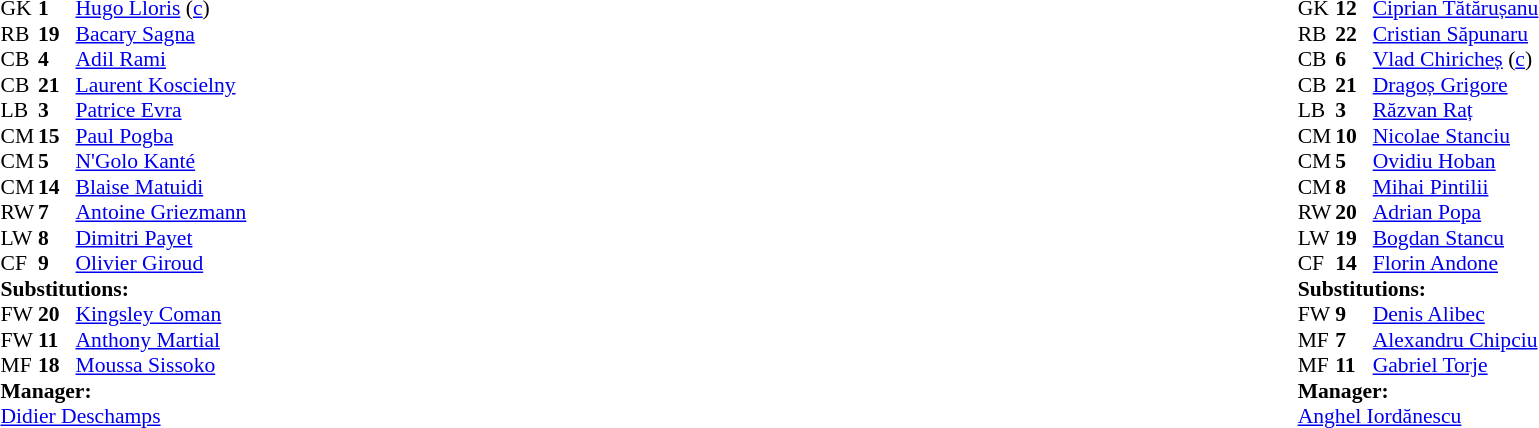<table style="width:100%;">
<tr>
<td style="vertical-align:top; width:40%;"><br><table style="font-size:90%" cellspacing="0" cellpadding="0">
<tr>
<th width="25"></th>
<th width="25"></th>
</tr>
<tr>
<td>GK</td>
<td><strong>1</strong></td>
<td><a href='#'>Hugo Lloris</a> (<a href='#'>c</a>)</td>
</tr>
<tr>
<td>RB</td>
<td><strong>19</strong></td>
<td><a href='#'>Bacary Sagna</a></td>
</tr>
<tr>
<td>CB</td>
<td><strong>4</strong></td>
<td><a href='#'>Adil Rami</a></td>
</tr>
<tr>
<td>CB</td>
<td><strong>21</strong></td>
<td><a href='#'>Laurent Koscielny</a></td>
</tr>
<tr>
<td>LB</td>
<td><strong>3</strong></td>
<td><a href='#'>Patrice Evra</a></td>
</tr>
<tr>
<td>CM</td>
<td><strong>15</strong></td>
<td><a href='#'>Paul Pogba</a></td>
<td></td>
<td></td>
</tr>
<tr>
<td>CM</td>
<td><strong>5</strong></td>
<td><a href='#'>N'Golo Kanté</a></td>
</tr>
<tr>
<td>CM</td>
<td><strong>14</strong></td>
<td><a href='#'>Blaise Matuidi</a></td>
</tr>
<tr>
<td>RW</td>
<td><strong>7</strong></td>
<td><a href='#'>Antoine Griezmann</a></td>
<td></td>
<td></td>
</tr>
<tr>
<td>LW</td>
<td><strong>8</strong></td>
<td><a href='#'>Dimitri Payet</a></td>
<td></td>
<td></td>
</tr>
<tr>
<td>CF</td>
<td><strong>9</strong></td>
<td><a href='#'>Olivier Giroud</a></td>
<td></td>
</tr>
<tr>
<td colspan=3><strong>Substitutions:</strong></td>
</tr>
<tr>
<td>FW</td>
<td><strong>20</strong></td>
<td><a href='#'>Kingsley Coman</a></td>
<td></td>
<td></td>
</tr>
<tr>
<td>FW</td>
<td><strong>11</strong></td>
<td><a href='#'>Anthony Martial</a></td>
<td></td>
<td></td>
</tr>
<tr>
<td>MF</td>
<td><strong>18</strong></td>
<td><a href='#'>Moussa Sissoko</a></td>
<td></td>
<td></td>
</tr>
<tr>
<td colspan=3><strong>Manager:</strong></td>
</tr>
<tr>
<td colspan=3><a href='#'>Didier Deschamps</a></td>
</tr>
</table>
</td>
<td valign="top"></td>
<td style="vertical-align:top; width:50%;"><br><table style="font-size:90%; margin:auto;" cellspacing="0" cellpadding="0">
<tr>
<th width=25></th>
<th width=25></th>
</tr>
<tr>
<td>GK</td>
<td><strong>12</strong></td>
<td><a href='#'>Ciprian Tătărușanu</a></td>
</tr>
<tr>
<td>RB</td>
<td><strong>22</strong></td>
<td><a href='#'>Cristian Săpunaru</a></td>
</tr>
<tr>
<td>CB</td>
<td><strong>6</strong></td>
<td><a href='#'>Vlad Chiricheș</a> (<a href='#'>c</a>)</td>
<td></td>
</tr>
<tr>
<td>CB</td>
<td><strong>21</strong></td>
<td><a href='#'>Dragoș Grigore</a></td>
</tr>
<tr>
<td>LB</td>
<td><strong>3</strong></td>
<td><a href='#'>Răzvan Raț</a></td>
<td></td>
</tr>
<tr>
<td>CM</td>
<td><strong>10</strong></td>
<td><a href='#'>Nicolae Stanciu</a></td>
<td></td>
<td></td>
</tr>
<tr>
<td>CM</td>
<td><strong>5</strong></td>
<td><a href='#'>Ovidiu Hoban</a></td>
</tr>
<tr>
<td>CM</td>
<td><strong>8</strong></td>
<td><a href='#'>Mihai Pintilii</a></td>
</tr>
<tr>
<td>RW</td>
<td><strong>20</strong></td>
<td><a href='#'>Adrian Popa</a></td>
<td></td>
<td></td>
</tr>
<tr>
<td>LW</td>
<td><strong>19</strong></td>
<td><a href='#'>Bogdan Stancu</a></td>
</tr>
<tr>
<td>CF</td>
<td><strong>14</strong></td>
<td><a href='#'>Florin Andone</a></td>
<td></td>
<td></td>
</tr>
<tr>
<td colspan=3><strong>Substitutions:</strong></td>
</tr>
<tr>
<td>FW</td>
<td><strong>9</strong></td>
<td><a href='#'>Denis Alibec</a></td>
<td></td>
<td></td>
</tr>
<tr>
<td>MF</td>
<td><strong>7</strong></td>
<td><a href='#'>Alexandru Chipciu</a></td>
<td></td>
<td></td>
</tr>
<tr>
<td>MF</td>
<td><strong>11</strong></td>
<td><a href='#'>Gabriel Torje</a></td>
<td></td>
<td></td>
</tr>
<tr>
<td colspan=3><strong>Manager:</strong></td>
</tr>
<tr>
<td colspan=3><a href='#'>Anghel Iordănescu</a></td>
</tr>
</table>
</td>
</tr>
</table>
